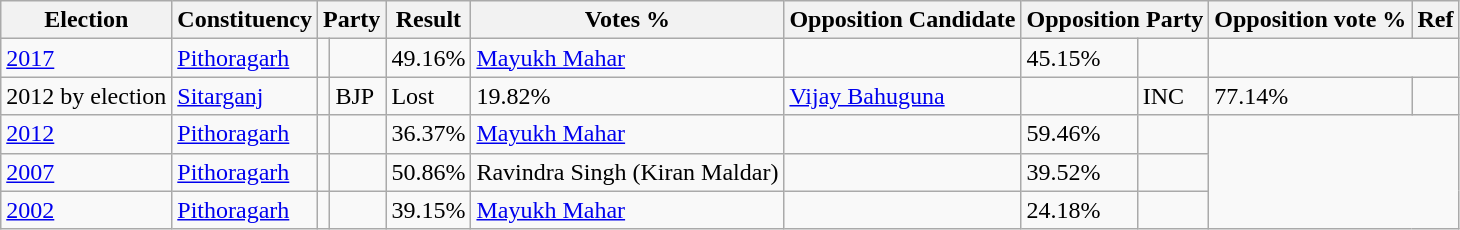<table class="wikitable sortable">
<tr>
<th>Election</th>
<th>Constituency</th>
<th colspan="2">Party</th>
<th>Result</th>
<th>Votes %</th>
<th>Opposition Candidate</th>
<th colspan="2">Opposition Party</th>
<th>Opposition vote %</th>
<th>Ref</th>
</tr>
<tr>
<td><a href='#'>2017</a></td>
<td><a href='#'>Pithoragarh</a></td>
<td></td>
<td></td>
<td>49.16%</td>
<td><a href='#'>Mayukh Mahar</a></td>
<td></td>
<td>45.15%</td>
<td></td>
</tr>
<tr>
<td>2012 by election</td>
<td><a href='#'>Sitarganj</a></td>
<td></td>
<td>BJP</td>
<td>Lost</td>
<td>19.82%</td>
<td><a href='#'>Vijay Bahuguna</a></td>
<td></td>
<td>INC</td>
<td>77.14%</td>
<td></td>
</tr>
<tr>
<td><a href='#'>2012</a></td>
<td><a href='#'>Pithoragarh</a></td>
<td></td>
<td></td>
<td>36.37%</td>
<td><a href='#'>Mayukh Mahar</a></td>
<td></td>
<td>59.46%</td>
<td></td>
</tr>
<tr>
<td><a href='#'>2007</a></td>
<td><a href='#'>Pithoragarh</a></td>
<td></td>
<td></td>
<td>50.86%</td>
<td>Ravindra Singh (Kiran Maldar)</td>
<td></td>
<td>39.52%</td>
<td></td>
</tr>
<tr>
<td><a href='#'>2002</a></td>
<td><a href='#'>Pithoragarh</a></td>
<td></td>
<td></td>
<td>39.15%</td>
<td><a href='#'>Mayukh Mahar</a></td>
<td></td>
<td>24.18%</td>
<td></td>
</tr>
</table>
